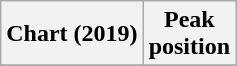<table class="wikitable plainrowheaders sortable">
<tr>
<th scope="col">Chart (2019)</th>
<th scope="col">Peak<br>position</th>
</tr>
<tr>
</tr>
</table>
